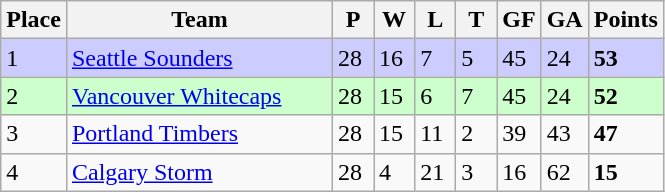<table class="wikitable">
<tr>
<th>Place</th>
<th width="170">Team</th>
<th width="20">P</th>
<th width="20">W</th>
<th width="20">L</th>
<th width="20">T</th>
<th width="20">GF</th>
<th width="20">GA</th>
<th>Points</th>
</tr>
<tr bgcolor=#ccccff>
<td>1</td>
<td><a href='#'>Seattle Sounders</a></td>
<td>28</td>
<td>16</td>
<td>7</td>
<td>5</td>
<td>45</td>
<td>24</td>
<td><strong>53</strong></td>
</tr>
<tr bgcolor=#ccffcc>
<td>2</td>
<td><a href='#'>Vancouver Whitecaps</a></td>
<td>28</td>
<td>15</td>
<td>6</td>
<td>7</td>
<td>45</td>
<td>24</td>
<td><strong>52</strong></td>
</tr>
<tr>
<td>3</td>
<td><a href='#'>Portland Timbers</a></td>
<td>28</td>
<td>15</td>
<td>11</td>
<td>2</td>
<td>39</td>
<td>43</td>
<td><strong>47</strong></td>
</tr>
<tr>
<td>4</td>
<td><a href='#'>Calgary Storm</a></td>
<td>28</td>
<td>4</td>
<td>21</td>
<td>3</td>
<td>16</td>
<td>62</td>
<td><strong>15</strong></td>
</tr>
</table>
